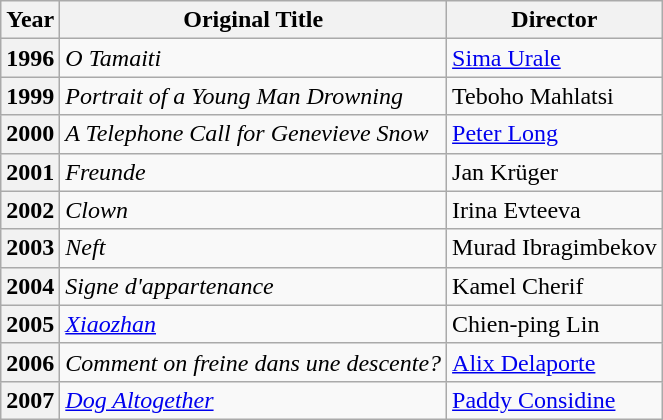<table class="wikitable">
<tr>
<th>Year</th>
<th>Original Title</th>
<th>Director</th>
</tr>
<tr>
<th>1996</th>
<td><em>O Tamaiti</em></td>
<td><a href='#'>Sima Urale</a></td>
</tr>
<tr>
<th>1999</th>
<td><em>Portrait of a Young Man Drowning</em></td>
<td>Teboho Mahlatsi</td>
</tr>
<tr>
<th>2000</th>
<td><em>A Telephone Call for Genevieve Snow</em></td>
<td><a href='#'>Peter Long</a></td>
</tr>
<tr>
<th>2001</th>
<td><em>Freunde</em></td>
<td>Jan Krüger</td>
</tr>
<tr>
<th>2002</th>
<td><em>Clown</em></td>
<td>Irina Evteeva</td>
</tr>
<tr>
<th>2003</th>
<td><em>Neft</em></td>
<td>Murad Ibragimbekov</td>
</tr>
<tr>
<th>2004</th>
<td><em>Signe d'appartenance</em></td>
<td>Kamel Cherif</td>
</tr>
<tr>
<th>2005</th>
<td><em><a href='#'>Xiaozhan</a></em></td>
<td>Chien-ping Lin</td>
</tr>
<tr>
<th>2006</th>
<td><em>Comment on freine dans une descente?</em></td>
<td><a href='#'>Alix Delaporte</a></td>
</tr>
<tr>
<th>2007</th>
<td><em><a href='#'>Dog Altogether</a></em></td>
<td><a href='#'>Paddy Considine</a></td>
</tr>
</table>
